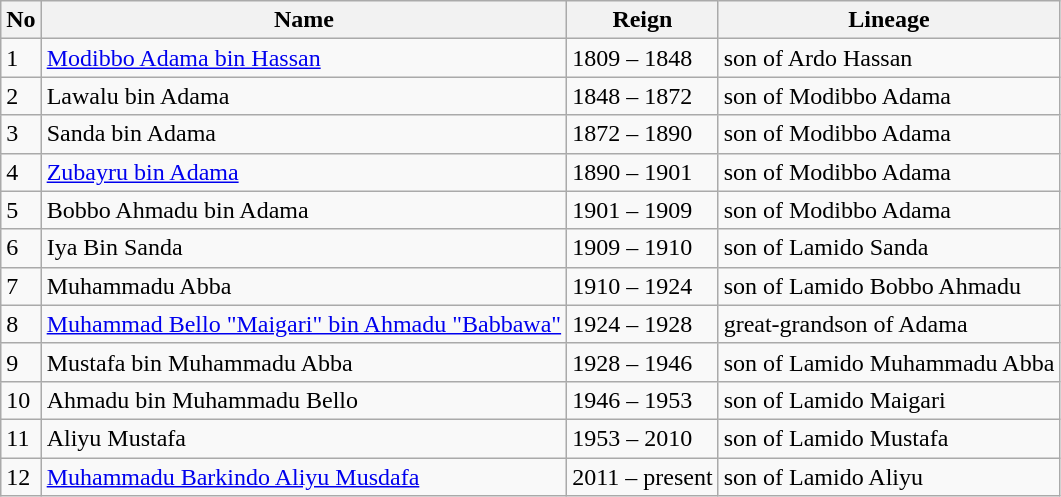<table class="wikitable">
<tr>
<th>No</th>
<th>Name</th>
<th>Reign</th>
<th>Lineage</th>
</tr>
<tr>
<td>1</td>
<td><a href='#'>Modibbo Adama bin Hassan</a></td>
<td>1809 – 1848</td>
<td>son of Ardo Hassan</td>
</tr>
<tr>
<td>2</td>
<td>Lawalu bin Adama</td>
<td>1848 – 1872</td>
<td>son of Modibbo Adama</td>
</tr>
<tr>
<td>3</td>
<td>Sanda bin Adama</td>
<td>1872 – 1890</td>
<td>son of Modibbo Adama</td>
</tr>
<tr>
<td>4</td>
<td><a href='#'>Zubayru bin Adama</a></td>
<td>1890 – 1901</td>
<td>son of Modibbo Adama</td>
</tr>
<tr>
<td>5</td>
<td>Bobbo Ahmadu bin Adama</td>
<td>1901 – 1909</td>
<td>son of Modibbo Adama</td>
</tr>
<tr>
<td>6</td>
<td>Iya Bin Sanda</td>
<td>1909 – 1910</td>
<td>son of Lamido Sanda</td>
</tr>
<tr>
<td>7</td>
<td>Muhammadu Abba</td>
<td>1910 – 1924</td>
<td>son of Lamido Bobbo Ahmadu</td>
</tr>
<tr>
<td>8</td>
<td><a href='#'>Muhammad Bello "Maigari" bin Ahmadu "Babbawa"</a></td>
<td>1924 – 1928</td>
<td>great-grandson of Adama</td>
</tr>
<tr>
<td>9</td>
<td>Mustafa bin Muhammadu Abba</td>
<td>1928 – 1946</td>
<td>son of Lamido Muhammadu Abba</td>
</tr>
<tr>
<td>10</td>
<td>Ahmadu bin Muhammadu Bello</td>
<td>1946 – 1953</td>
<td>son of Lamido Maigari</td>
</tr>
<tr>
<td>11</td>
<td>Aliyu Mustafa</td>
<td>1953 – 2010</td>
<td>son of Lamido Mustafa</td>
</tr>
<tr>
<td>12</td>
<td><a href='#'>Muhammadu Barkindo Aliyu Musdafa</a></td>
<td>2011 – present</td>
<td>son of Lamido Aliyu</td>
</tr>
</table>
